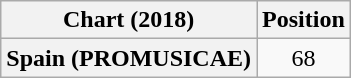<table class="wikitable plainrowheaders" style="text-align:center">
<tr>
<th scope="col">Chart (2018)</th>
<th scope="col">Position</th>
</tr>
<tr>
<th scope="row">Spain (PROMUSICAE)</th>
<td>68</td>
</tr>
</table>
